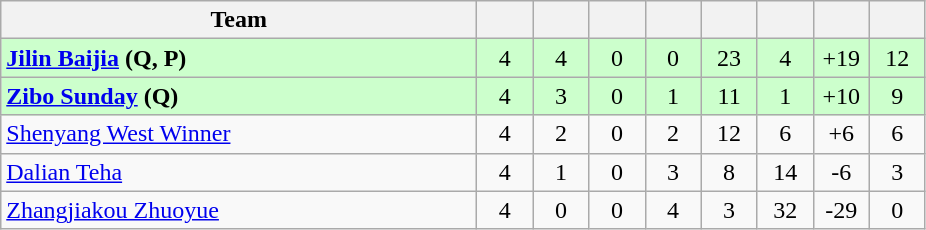<table class="wikitable" style="text-align:center;">
<tr>
<th width=310>Team</th>
<th width=30></th>
<th width=30></th>
<th width=30></th>
<th width=30></th>
<th width=30></th>
<th width=30></th>
<th width=30></th>
<th width=30></th>
</tr>
<tr bgcolor="#ccffcc">
<td align="left"><strong><a href='#'>Jilin Baijia</a> (Q, P)</strong></td>
<td>4</td>
<td>4</td>
<td>0</td>
<td>0</td>
<td>23</td>
<td>4</td>
<td>+19</td>
<td>12</td>
</tr>
<tr bgcolor="#ccffcc">
<td align="left"><strong><a href='#'>Zibo Sunday</a> (Q)</strong></td>
<td>4</td>
<td>3</td>
<td>0</td>
<td>1</td>
<td>11</td>
<td>1</td>
<td>+10</td>
<td>9</td>
</tr>
<tr>
<td align="left"><a href='#'>Shenyang West Winner</a></td>
<td>4</td>
<td>2</td>
<td>0</td>
<td>2</td>
<td>12</td>
<td>6</td>
<td>+6</td>
<td>6</td>
</tr>
<tr>
<td align="left"><a href='#'>Dalian Teha</a></td>
<td>4</td>
<td>1</td>
<td>0</td>
<td>3</td>
<td>8</td>
<td>14</td>
<td>-6</td>
<td>3</td>
</tr>
<tr>
<td align="left"><a href='#'>Zhangjiakou Zhuoyue</a></td>
<td>4</td>
<td>0</td>
<td>0</td>
<td>4</td>
<td>3</td>
<td>32</td>
<td>-29</td>
<td>0</td>
</tr>
</table>
